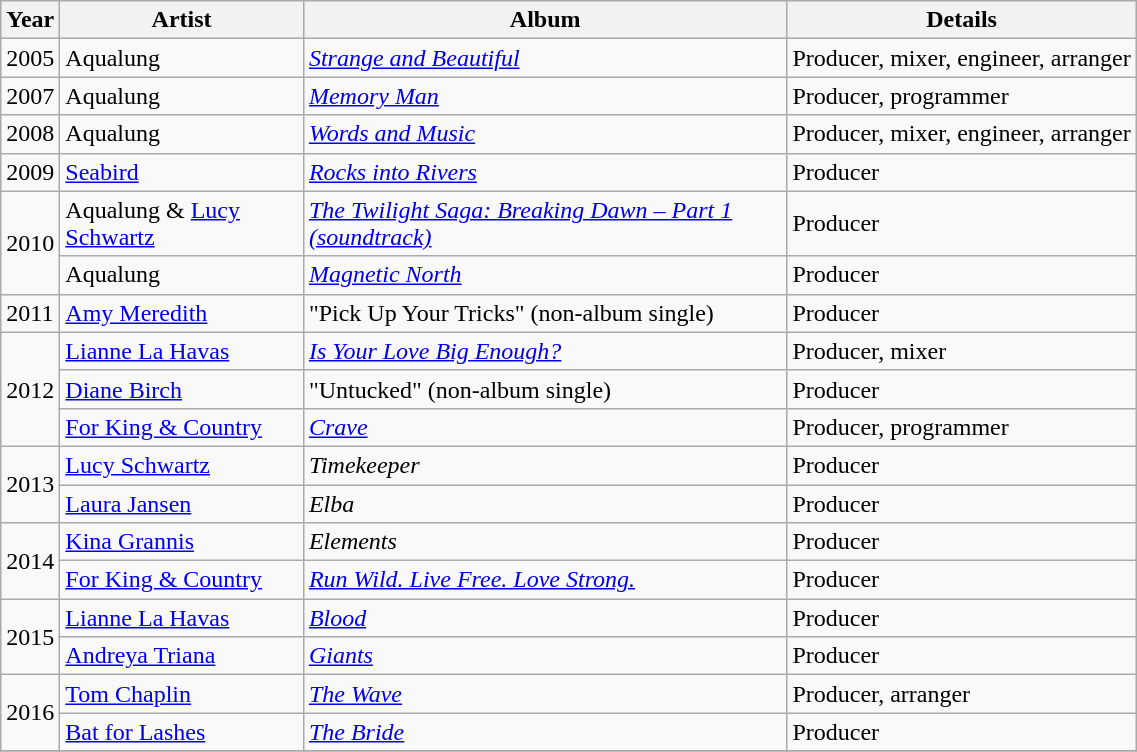<table class="wikitable">
<tr>
<th>Year</th>
<th style="width:155px;">Artist</th>
<th style="width:315px;">Album</th>
<th>Details</th>
</tr>
<tr>
<td rowspan=1>2005</td>
<td>Aqualung</td>
<td><em><a href='#'>Strange and Beautiful</a></em></td>
<td>Producer, mixer, engineer, arranger</td>
</tr>
<tr>
<td rowspan=1>2007</td>
<td>Aqualung</td>
<td><em><a href='#'>Memory Man</a></em></td>
<td>Producer, programmer</td>
</tr>
<tr>
<td rowspan=1>2008</td>
<td>Aqualung</td>
<td><em><a href='#'>Words and Music</a></em></td>
<td>Producer, mixer, engineer, arranger</td>
</tr>
<tr>
<td rowspan=1>2009</td>
<td><a href='#'>Seabird</a></td>
<td><em><a href='#'>Rocks into Rivers</a></em></td>
<td>Producer</td>
</tr>
<tr>
<td rowspan=2>2010</td>
<td>Aqualung & <a href='#'>Lucy Schwartz</a></td>
<td><em><a href='#'>The Twilight Saga: Breaking Dawn – Part 1 (soundtrack)</a></em></td>
<td>Producer</td>
</tr>
<tr>
<td>Aqualung</td>
<td><em><a href='#'>Magnetic North</a></em></td>
<td>Producer</td>
</tr>
<tr>
<td rowspan=1>2011</td>
<td><a href='#'>Amy Meredith</a></td>
<td>"Pick Up Your Tricks" (non-album single)</td>
<td>Producer</td>
</tr>
<tr>
<td rowspan=3>2012</td>
<td><a href='#'>Lianne La Havas</a></td>
<td><em><a href='#'>Is Your Love Big Enough?</a></em></td>
<td>Producer, mixer</td>
</tr>
<tr>
<td><a href='#'>Diane Birch</a></td>
<td>"Untucked" (non-album single)</td>
<td>Producer</td>
</tr>
<tr>
<td><a href='#'>For King & Country</a></td>
<td><em><a href='#'>Crave</a></em></td>
<td>Producer, programmer</td>
</tr>
<tr>
<td rowspan=2>2013</td>
<td><a href='#'>Lucy Schwartz</a></td>
<td><em>Timekeeper</em></td>
<td>Producer</td>
</tr>
<tr>
<td><a href='#'>Laura Jansen</a></td>
<td><em>Elba</em></td>
<td>Producer</td>
</tr>
<tr>
<td rowspan=2>2014</td>
<td><a href='#'>Kina Grannis</a></td>
<td><em>Elements</em></td>
<td>Producer</td>
</tr>
<tr>
<td><a href='#'>For King & Country</a></td>
<td><em><a href='#'>Run Wild. Live Free. Love Strong.</a></em></td>
<td>Producer</td>
</tr>
<tr>
<td rowspan=2>2015</td>
<td><a href='#'>Lianne La Havas</a></td>
<td><em><a href='#'>Blood</a></em></td>
<td>Producer</td>
</tr>
<tr>
<td><a href='#'>Andreya Triana</a></td>
<td><em><a href='#'>Giants</a></em></td>
<td>Producer</td>
</tr>
<tr>
<td rowspan=2>2016</td>
<td><a href='#'>Tom Chaplin</a></td>
<td><em><a href='#'>The Wave</a></em></td>
<td>Producer, arranger</td>
</tr>
<tr>
<td><a href='#'>Bat for Lashes</a></td>
<td><em><a href='#'>The Bride</a></em></td>
<td>Producer</td>
</tr>
<tr>
</tr>
</table>
